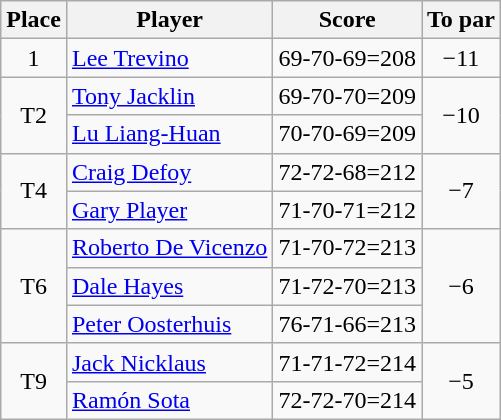<table class="wikitable">
<tr>
<th>Place</th>
<th>Player</th>
<th>Score</th>
<th>To par</th>
</tr>
<tr>
<td align=center>1</td>
<td> <a href='#'>Lee Trevino</a></td>
<td align=center>69-70-69=208</td>
<td align=center>−11</td>
</tr>
<tr>
<td rowspan="2" align=center>T2</td>
<td> <a href='#'>Tony Jacklin</a></td>
<td align=center>69-70-70=209</td>
<td rowspan="2" align=center>−10</td>
</tr>
<tr>
<td> <a href='#'>Lu Liang-Huan</a></td>
<td align=center>70-70-69=209</td>
</tr>
<tr>
<td rowspan="2" align=center>T4</td>
<td> <a href='#'>Craig Defoy</a></td>
<td align=center>72-72-68=212</td>
<td rowspan="2" align=center>−7</td>
</tr>
<tr>
<td> <a href='#'>Gary Player</a></td>
<td align=center>71-70-71=212</td>
</tr>
<tr>
<td rowspan="3" align=center>T6</td>
<td> <a href='#'>Roberto De Vicenzo</a></td>
<td align=center>71-70-72=213</td>
<td rowspan="3" align=center>−6</td>
</tr>
<tr>
<td> <a href='#'>Dale Hayes</a></td>
<td align=center>71-72-70=213</td>
</tr>
<tr>
<td> <a href='#'>Peter Oosterhuis</a></td>
<td align=center>76-71-66=213</td>
</tr>
<tr>
<td rowspan="2" align=center>T9</td>
<td> <a href='#'>Jack Nicklaus</a></td>
<td align=center>71-71-72=214</td>
<td rowspan="2" align=center>−5</td>
</tr>
<tr>
<td> <a href='#'>Ramón Sota</a></td>
<td align=center>72-72-70=214</td>
</tr>
</table>
